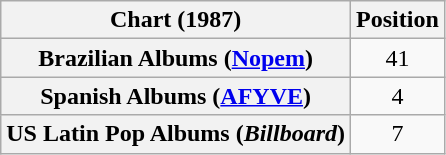<table class="wikitable sortable plainrowheaders" style="text-align:center">
<tr>
<th>Chart (1987)</th>
<th>Position</th>
</tr>
<tr>
<th scope="row">Brazilian Albums (<a href='#'>Nopem</a>)</th>
<td align="center">41</td>
</tr>
<tr>
<th scope="row">Spanish Albums (<a href='#'>AFYVE</a>)</th>
<td>4</td>
</tr>
<tr>
<th scope="row" style="text-align:left;">US Latin Pop Albums (<em>Billboard</em>)</th>
<td style="text-align:center;">7</td>
</tr>
</table>
